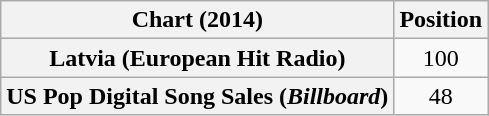<table class="wikitable sortable plainrowheaders" style="text-align:center">
<tr>
<th scope="col">Chart (2014)</th>
<th scope="col">Position</th>
</tr>
<tr>
<th scope="row">Latvia (European Hit Radio)</th>
<td>100</td>
</tr>
<tr>
<th scope="row">US Pop Digital Song Sales (<em>Billboard</em>)</th>
<td>48</td>
</tr>
</table>
